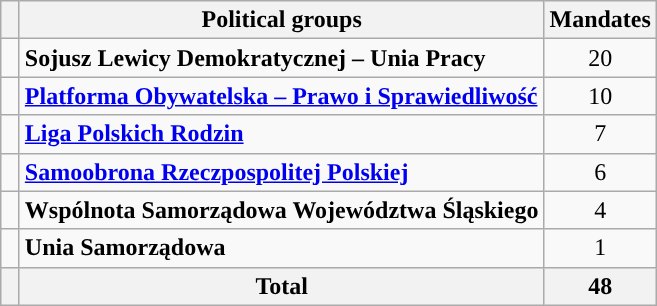<table class="wikitable">
<tr>
<th width=5></th>
<th>Political groups</th>
<th>Mandates</th>
</tr>
<tr>
<td style="background:"></td>
<td><strong>Sojusz Lewicy Demokratycznej – Unia Pracy</strong></td>
<td align="center">20</td>
</tr>
<tr>
<td style="background:"></td>
<td><strong><a href='#'>Platforma Obywatelska – Prawo i Sprawiedliwość</a></strong></td>
<td align="center">10</td>
</tr>
<tr>
<td style="background:"></td>
<td><strong><a href='#'>Liga Polskich Rodzin</a></strong></td>
<td align="center">7</td>
</tr>
<tr>
<td style="background:"></td>
<td><strong><a href='#'>Samoobrona Rzeczpospolitej Polskiej</a></strong></td>
<td align="center">6</td>
</tr>
<tr>
<td style="background:"></td>
<td><strong>Wspólnota Samorządowa Województwa Śląskiego</strong></td>
<td align="center">4</td>
</tr>
<tr>
<td style="background:"></td>
<td><strong>Unia Samorządowa</strong></td>
<td align="center">1</td>
</tr>
<tr bgcolor="#ececec">
<th></th>
<th>Total</th>
<th align="center">48</th>
</tr>
</table>
